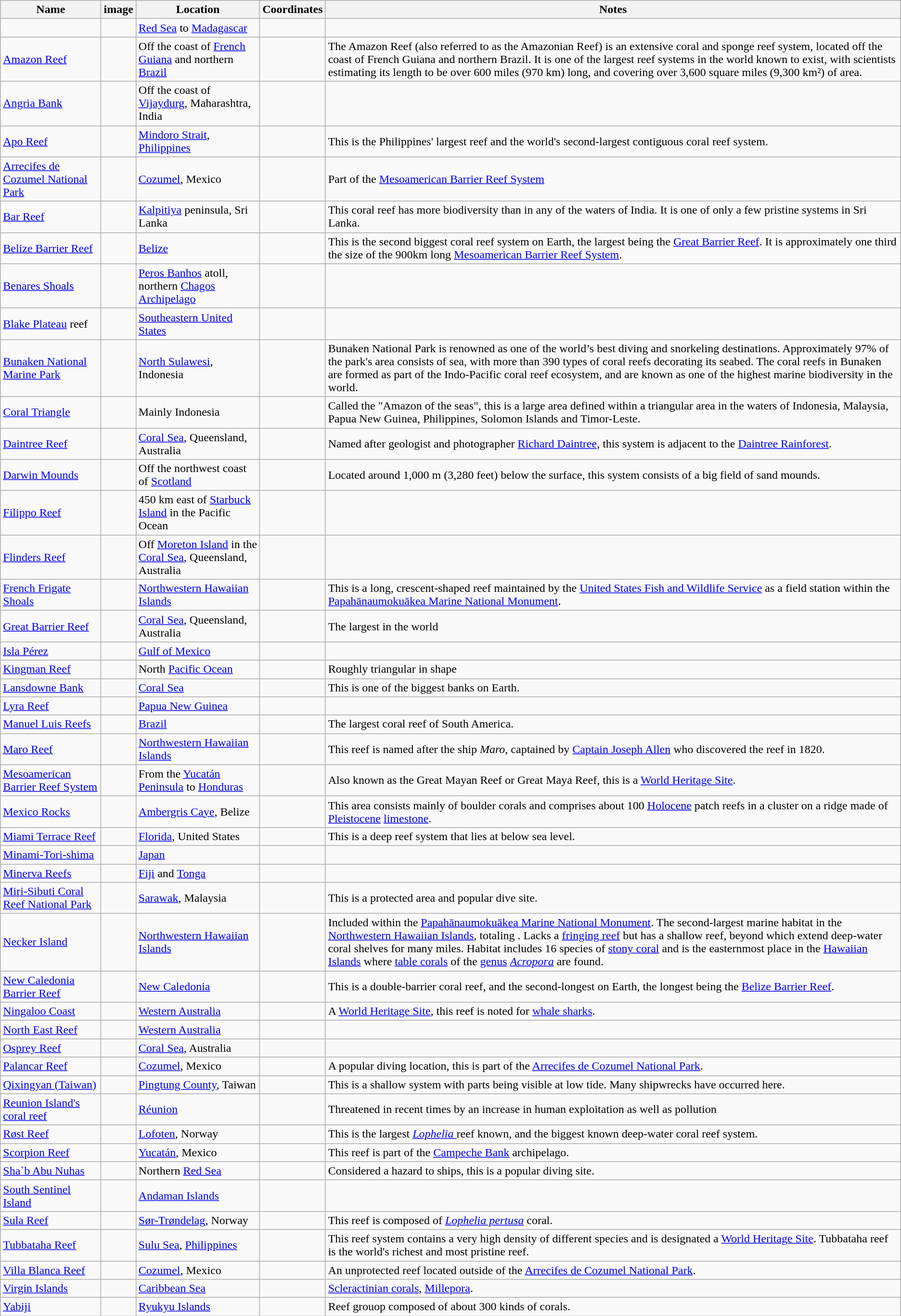<table class="wikitable sortable">
<tr>
<th>Name</th>
<th class="unsortable">image</th>
<th>Location</th>
<th>Coordinates</th>
<th>Notes</th>
</tr>
<tr>
<td></td>
<td></td>
<td><a href='#'>Red Sea</a> to <a href='#'>Madagascar</a></td>
<td></td>
<td></td>
</tr>
<tr>
<td><a href='#'>Amazon Reef</a></td>
<td></td>
<td>Off the coast of <a href='#'>French Guiana</a> and northern <a href='#'>Brazil</a></td>
<td></td>
<td>The Amazon Reef (also referred to as the Amazonian Reef) is an extensive coral and sponge reef system, located off the coast of French Guiana and northern Brazil. It is one of the largest reef systems in the world known to exist, with scientists estimating its length to be over 600 miles (970 km) long, and covering over 3,600 square miles (9,300 km²) of area.</td>
</tr>
<tr>
<td><a href='#'>Angria Bank</a></td>
<td></td>
<td>Off the coast of <a href='#'>Vijaydurg</a>, Maharashtra, India</td>
<td></td>
<td></td>
</tr>
<tr>
<td><a href='#'>Apo Reef</a></td>
<td></td>
<td><a href='#'>Mindoro Strait</a>, <a href='#'>Philippines</a></td>
<td></td>
<td>This is the Philippines' largest reef and the world's second-largest contiguous coral reef system.</td>
</tr>
<tr Gulf Reef Mexico>
<td><a href='#'>Arrecifes de Cozumel National Park</a></td>
<td></td>
<td><a href='#'>Cozumel</a>, Mexico</td>
<td></td>
<td>Part of the <a href='#'>Mesoamerican Barrier Reef System</a></td>
</tr>
<tr>
<td><a href='#'>Bar Reef</a></td>
<td></td>
<td><a href='#'>Kalpitiya</a> peninsula, Sri Lanka</td>
<td></td>
<td>This coral reef has more biodiversity than in any of the waters of India. It is one of only a few pristine systems in Sri Lanka.</td>
</tr>
<tr>
<td><a href='#'>Belize Barrier Reef</a></td>
<td></td>
<td><a href='#'>Belize</a></td>
<td></td>
<td>This is the second biggest coral reef system on Earth, the largest being the <a href='#'>Great Barrier Reef</a>. It is approximately one third the size of the 900km long <a href='#'>Mesoamerican Barrier Reef System</a>.</td>
</tr>
<tr>
<td><a href='#'>Benares Shoals</a></td>
<td></td>
<td><a href='#'>Peros Banhos</a> atoll, northern <a href='#'>Chagos Archipelago</a></td>
<td></td>
<td></td>
</tr>
<tr>
<td><a href='#'>Blake Plateau</a> reef</td>
<td></td>
<td><a href='#'>Southeastern United States</a></td>
<td></td>
<td></td>
</tr>
<tr>
<td><a href='#'>Bunaken National Marine Park</a></td>
<td></td>
<td><a href='#'>North Sulawesi</a>, Indonesia</td>
<td></td>
<td>Bunaken National Park is renowned as one of the world’s best diving and snorkeling destinations. Approximately 97% of the park's area consists of sea, with more than 390 types of coral reefs decorating its seabed. The coral reefs in Bunaken are formed as part of the Indo-Pacific coral reef ecosystem, and are known as one of the highest marine biodiversity in the world.</td>
</tr>
<tr>
<td><a href='#'>Coral Triangle</a></td>
<td></td>
<td>Mainly Indonesia</td>
<td></td>
<td>Called the "Amazon of the seas", this is a large area defined within a triangular area in the waters of Indonesia, Malaysia, Papua New Guinea, Philippines, Solomon Islands and Timor-Leste.</td>
</tr>
<tr>
<td><a href='#'>Daintree Reef</a></td>
<td></td>
<td><a href='#'>Coral Sea</a>, Queensland, Australia</td>
<td></td>
<td>Named after geologist and photographer <a href='#'>Richard Daintree</a>, this system is adjacent to the <a href='#'>Daintree Rainforest</a>.</td>
</tr>
<tr>
<td><a href='#'>Darwin Mounds</a></td>
<td></td>
<td>Off the northwest coast of <a href='#'>Scotland</a></td>
<td></td>
<td>Located around 1,000 m (3,280 feet) below the surface, this system consists of a big field of sand mounds.</td>
</tr>
<tr>
<td><a href='#'>Filippo Reef</a></td>
<td></td>
<td>450 km east of <a href='#'>Starbuck Island</a> in the Pacific Ocean</td>
<td></td>
<td></td>
</tr>
<tr>
<td><a href='#'>Flinders Reef</a></td>
<td></td>
<td>Off <a href='#'>Moreton Island</a> in the <a href='#'>Coral Sea</a>, Queensland, Australia</td>
<td></td>
<td></td>
</tr>
<tr>
<td><a href='#'>French Frigate Shoals</a></td>
<td></td>
<td><a href='#'>Northwestern Hawaiian Islands</a></td>
<td></td>
<td>This is a  long, crescent-shaped reef maintained by the <a href='#'>United States Fish and Wildlife Service</a> as a field station within the <a href='#'>Papahānaumokuākea Marine National Monument</a>.</td>
</tr>
<tr>
<td><a href='#'>Great Barrier Reef</a></td>
<td></td>
<td><a href='#'>Coral Sea</a>, Queensland, Australia</td>
<td></td>
<td>The largest in the world</td>
</tr>
<tr>
<td><a href='#'>Isla Pérez</a></td>
<td></td>
<td><a href='#'>Gulf of Mexico</a></td>
<td></td>
<td></td>
</tr>
<tr>
<td><a href='#'>Kingman Reef</a></td>
<td></td>
<td>North <a href='#'>Pacific Ocean</a></td>
<td></td>
<td>Roughly triangular in shape</td>
</tr>
<tr>
<td><a href='#'>Lansdowne Bank</a></td>
<td></td>
<td><a href='#'>Coral Sea</a></td>
<td></td>
<td>This is one of the biggest banks on Earth.</td>
</tr>
<tr>
<td><a href='#'>Lyra Reef</a></td>
<td></td>
<td><a href='#'>Papua New Guinea</a></td>
<td></td>
<td></td>
</tr>
<tr>
<td><a href='#'>Manuel Luis Reefs</a></td>
<td></td>
<td><a href='#'>Brazil</a></td>
<td></td>
<td>The largest coral reef of South America.</td>
</tr>
<tr>
<td><a href='#'>Maro Reef</a></td>
<td></td>
<td><a href='#'>Northwestern Hawaiian Islands</a></td>
<td></td>
<td>This reef is named after the ship <em>Maro</em>, captained by <a href='#'>Captain Joseph Allen</a> who discovered the reef in 1820.</td>
</tr>
<tr>
<td><a href='#'>Mesoamerican Barrier Reef System</a></td>
<td></td>
<td>From the <a href='#'>Yucatán Peninsula</a> to <a href='#'>Honduras</a></td>
<td></td>
<td>Also known as the Great Mayan Reef or Great Maya Reef, this is a <a href='#'>World Heritage Site</a>.</td>
</tr>
<tr>
<td><a href='#'>Mexico Rocks</a></td>
<td></td>
<td><a href='#'>Ambergris Caye</a>, Belize</td>
<td></td>
<td>This area consists mainly of boulder corals and comprises about 100 <a href='#'>Holocene</a> patch reefs in a cluster on a ridge made of <a href='#'>Pleistocene</a> <a href='#'>limestone</a>.</td>
</tr>
<tr>
<td><a href='#'>Miami Terrace Reef</a></td>
<td></td>
<td><a href='#'>Florida</a>, United States</td>
<td></td>
<td>This is a deep reef system that lies at  below sea level.</td>
</tr>
<tr>
<td><a href='#'>Minami-Tori-shima</a></td>
<td></td>
<td><a href='#'>Japan</a></td>
<td></td>
<td></td>
</tr>
<tr>
<td><a href='#'>Minerva Reefs</a></td>
<td></td>
<td><a href='#'>Fiji</a> and <a href='#'>Tonga</a></td>
<td></td>
<td></td>
</tr>
<tr>
<td><a href='#'>Miri-Sibuti Coral Reef National Park</a></td>
<td></td>
<td><a href='#'>Sarawak</a>, Malaysia</td>
<td></td>
<td>This is a protected area and popular dive site.</td>
</tr>
<tr>
<td><a href='#'>Necker Island</a></td>
<td></td>
<td><a href='#'>Northwestern Hawaiian Islands</a></td>
<td></td>
<td>Included within the <a href='#'>Papahānaumokuākea Marine National Monument</a>. The second-largest marine habitat in the <a href='#'>Northwestern Hawaiian Islands</a>, totaling . Lacks a <a href='#'>fringing reef</a> but has a shallow reef, beyond which extend deep-water coral shelves for many miles. Habitat includes 16 species of <a href='#'>stony coral</a> and is the easternmost place in the <a href='#'>Hawaiian Islands</a> where <a href='#'>table corals</a> of the <a href='#'>genus</a> <em><a href='#'>Acropora</a></em> are found.</td>
</tr>
<tr>
<td><a href='#'>New Caledonia Barrier Reef</a></td>
<td></td>
<td><a href='#'>New Caledonia</a></td>
<td></td>
<td>This is a double-barrier coral reef, and the second-longest on Earth, the longest being the <a href='#'>Belize Barrier Reef</a>.</td>
</tr>
<tr>
<td><a href='#'>Ningaloo Coast</a></td>
<td></td>
<td><a href='#'>Western Australia</a></td>
<td></td>
<td>A <a href='#'>World Heritage Site</a>, this reef is noted for <a href='#'>whale sharks</a>.</td>
</tr>
<tr>
<td><a href='#'>North East Reef</a></td>
<td></td>
<td><a href='#'>Western Australia</a></td>
<td></td>
<td></td>
</tr>
<tr>
<td><a href='#'>Osprey Reef</a></td>
<td></td>
<td><a href='#'>Coral Sea</a>, Australia</td>
<td></td>
<td></td>
</tr>
<tr>
<td><a href='#'>Palancar Reef</a></td>
<td></td>
<td><a href='#'>Cozumel</a>, Mexico</td>
<td></td>
<td>A popular diving location, this is part of the <a href='#'>Arrecifes de Cozumel National Park</a>.</td>
</tr>
<tr>
<td><a href='#'>Qixingyan (Taiwan)</a></td>
<td></td>
<td><a href='#'>Pingtung County</a>, Taiwan</td>
<td></td>
<td>This is a shallow system with parts being visible at low tide. Many shipwrecks have occurred here.</td>
</tr>
<tr>
<td><a href='#'>Reunion Island's coral reef</a></td>
<td></td>
<td><a href='#'>Réunion</a></td>
<td></td>
<td>Threatened in recent times by an increase in human exploitation as well as pollution</td>
</tr>
<tr>
<td><a href='#'>Røst Reef</a></td>
<td></td>
<td><a href='#'>Lofoten</a>, Norway</td>
<td></td>
<td>This is the largest <em><a href='#'>Lophelia </a></em> reef known, and the biggest known deep-water coral reef system.</td>
</tr>
<tr>
<td><a href='#'>Scorpion Reef</a></td>
<td></td>
<td><a href='#'>Yucatán</a>, Mexico</td>
<td></td>
<td>This reef is part of the <a href='#'>Campeche Bank</a> archipelago.</td>
</tr>
<tr>
<td><a href='#'>Sha`b Abu Nuhas</a></td>
<td></td>
<td>Northern <a href='#'>Red Sea</a></td>
<td></td>
<td>Considered a hazard to ships, this is a popular diving site.</td>
</tr>
<tr>
<td><a href='#'>South Sentinel Island</a></td>
<td></td>
<td><a href='#'>Andaman Islands</a></td>
<td></td>
<td></td>
</tr>
<tr>
<td><a href='#'>Sula Reef</a></td>
<td></td>
<td><a href='#'>Sør-Trøndelag</a>, Norway</td>
<td></td>
<td>This reef is composed of <em><a href='#'>Lophelia pertusa</a></em> coral.</td>
</tr>
<tr>
<td><a href='#'>Tubbataha Reef</a></td>
<td></td>
<td><a href='#'>Sulu Sea</a>, <a href='#'>Philippines</a></td>
<td></td>
<td>This reef system contains a very high density of different species and is designated a <a href='#'>World Heritage Site</a>. Tubbataha reef is the world's richest and most pristine reef.</td>
</tr>
<tr>
<td><a href='#'>Villa Blanca Reef</a></td>
<td></td>
<td><a href='#'>Cozumel</a>, Mexico</td>
<td></td>
<td>An unprotected reef located outside of the <a href='#'>Arrecifes de Cozumel National Park</a>.</td>
</tr>
<tr>
<td><a href='#'>Virgin Islands</a></td>
<td></td>
<td><a href='#'>Caribbean Sea</a></td>
<td></td>
<td><a href='#'>Scleractinian corals</a>, <a href='#'>Millepora</a>.</td>
</tr>
<tr>
<td><a href='#'>Yabiji</a></td>
<td></td>
<td><a href='#'>Ryukyu Islands</a></td>
<td></td>
<td>Reef grouop composed of about 300 kinds of corals.</td>
</tr>
</table>
